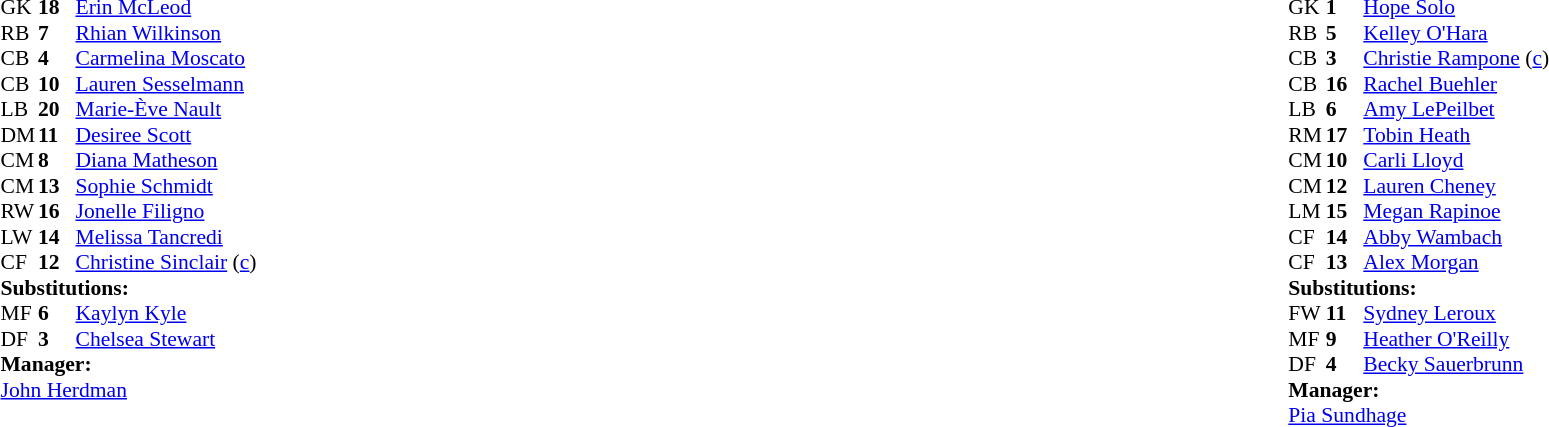<table width="100%">
<tr>
<td valign="top" width="50%"><br><table style="font-size: 90%" cellspacing="0" cellpadding="0">
<tr>
<th width="25"></th>
<th width="25"></th>
</tr>
<tr>
<td>GK</td>
<td><strong>18</strong></td>
<td><a href='#'>Erin McLeod</a></td>
</tr>
<tr>
<td>RB</td>
<td><strong>7</strong></td>
<td><a href='#'>Rhian Wilkinson</a></td>
</tr>
<tr>
<td>CB</td>
<td><strong>4</strong></td>
<td><a href='#'>Carmelina Moscato</a></td>
</tr>
<tr>
<td>CB</td>
<td><strong>10</strong></td>
<td><a href='#'>Lauren Sesselmann</a></td>
</tr>
<tr>
<td>LB</td>
<td><strong>20</strong></td>
<td><a href='#'>Marie-Ève Nault</a></td>
<td></td>
<td></td>
</tr>
<tr>
<td>DM</td>
<td><strong>11</strong></td>
<td><a href='#'>Desiree Scott</a></td>
<td></td>
</tr>
<tr>
<td>CM</td>
<td><strong>8</strong></td>
<td><a href='#'>Diana Matheson</a></td>
</tr>
<tr>
<td>CM</td>
<td><strong>13</strong></td>
<td><a href='#'>Sophie Schmidt</a></td>
</tr>
<tr>
<td>RW</td>
<td><strong>16</strong></td>
<td><a href='#'>Jonelle Filigno</a></td>
<td></td>
<td></td>
</tr>
<tr>
<td>LW</td>
<td><strong>14</strong></td>
<td><a href='#'>Melissa Tancredi</a></td>
<td></td>
</tr>
<tr>
<td>CF</td>
<td><strong>12</strong></td>
<td><a href='#'>Christine Sinclair</a> (<a href='#'>c</a>)</td>
</tr>
<tr>
<td colspan=3><strong>Substitutions:</strong></td>
</tr>
<tr>
<td>MF</td>
<td><strong>6</strong></td>
<td><a href='#'>Kaylyn Kyle</a></td>
<td></td>
<td></td>
</tr>
<tr>
<td>DF</td>
<td><strong>3</strong></td>
<td><a href='#'>Chelsea Stewart</a></td>
<td></td>
<td></td>
</tr>
<tr>
<td colspan=3><strong>Manager:</strong></td>
</tr>
<tr>
<td colspan=3> <a href='#'>John Herdman</a></td>
</tr>
</table>
</td>
<td valign="top"></td>
<td valign="top" width="50%"><br><table style="font-size: 90%" cellspacing="0" cellpadding="0" align="center">
<tr>
<th width=25></th>
<th width=25></th>
</tr>
<tr>
<td>GK</td>
<td><strong>1</strong></td>
<td><a href='#'>Hope Solo</a></td>
</tr>
<tr>
<td>RB</td>
<td><strong>5</strong></td>
<td><a href='#'>Kelley O'Hara</a></td>
</tr>
<tr>
<td>CB</td>
<td><strong>3</strong></td>
<td><a href='#'>Christie Rampone</a> (<a href='#'>c</a>)</td>
</tr>
<tr>
<td>CB</td>
<td><strong>16</strong></td>
<td><a href='#'>Rachel Buehler</a></td>
<td></td>
<td></td>
</tr>
<tr>
<td>LB</td>
<td><strong>6</strong></td>
<td><a href='#'>Amy LePeilbet</a></td>
<td></td>
<td></td>
</tr>
<tr>
<td>RM</td>
<td><strong>17</strong></td>
<td><a href='#'>Tobin Heath</a></td>
</tr>
<tr>
<td>CM</td>
<td><strong>10</strong></td>
<td><a href='#'>Carli Lloyd</a></td>
</tr>
<tr>
<td>CM</td>
<td><strong>12</strong></td>
<td><a href='#'>Lauren Cheney</a></td>
<td></td>
<td></td>
</tr>
<tr>
<td>LM</td>
<td><strong>15</strong></td>
<td><a href='#'>Megan Rapinoe</a></td>
</tr>
<tr>
<td>CF</td>
<td><strong>14</strong></td>
<td><a href='#'>Abby Wambach</a></td>
</tr>
<tr>
<td>CF</td>
<td><strong>13</strong></td>
<td><a href='#'>Alex Morgan</a></td>
</tr>
<tr>
<td colspan=3><strong>Substitutions:</strong></td>
</tr>
<tr>
<td>FW</td>
<td><strong>11</strong></td>
<td><a href='#'>Sydney Leroux</a></td>
<td></td>
<td></td>
</tr>
<tr>
<td>MF</td>
<td><strong>9</strong></td>
<td><a href='#'>Heather O'Reilly</a></td>
<td></td>
<td></td>
</tr>
<tr>
<td>DF</td>
<td><strong>4</strong></td>
<td><a href='#'>Becky Sauerbrunn</a></td>
<td></td>
<td></td>
</tr>
<tr>
<td colspan=3><strong>Manager:</strong></td>
</tr>
<tr>
<td colspan=3> <a href='#'>Pia Sundhage</a></td>
</tr>
</table>
</td>
</tr>
</table>
